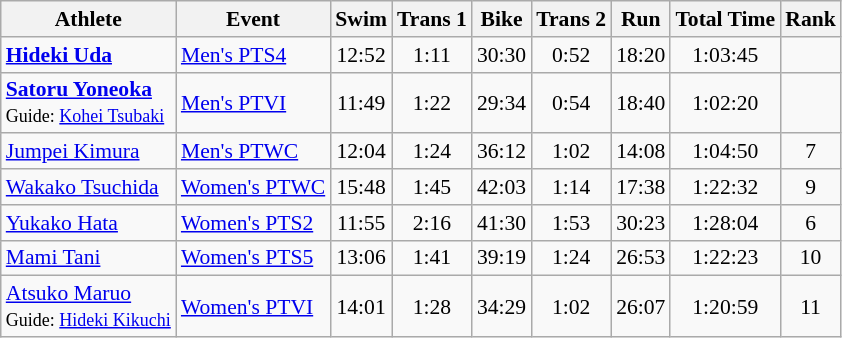<table class="wikitable" style="font-size:90%">
<tr>
<th>Athlete</th>
<th>Event</th>
<th>Swim</th>
<th>Trans 1</th>
<th>Bike</th>
<th>Trans 2</th>
<th>Run</th>
<th>Total Time</th>
<th>Rank</th>
</tr>
<tr align=center>
<td align=left><strong><a href='#'>Hideki Uda</a></strong></td>
<td align=left><a href='#'>Men's PTS4</a></td>
<td>12:52</td>
<td>1:11</td>
<td>30:30</td>
<td>0:52</td>
<td>18:20</td>
<td>1:03:45</td>
<td></td>
</tr>
<tr align=center>
<td align=left><strong><a href='#'>Satoru Yoneoka</a></strong><br><small>Guide: <a href='#'>Kohei Tsubaki</a></small></td>
<td align=left><a href='#'>Men's PTVI</a></td>
<td>11:49</td>
<td>1:22</td>
<td>29:34</td>
<td>0:54</td>
<td>18:40</td>
<td>1:02:20</td>
<td></td>
</tr>
<tr align=center>
<td align=left><a href='#'>Jumpei Kimura</a></td>
<td align=left><a href='#'>Men's PTWC</a></td>
<td>12:04</td>
<td>1:24</td>
<td>36:12</td>
<td>1:02</td>
<td>14:08</td>
<td>1:04:50</td>
<td>7</td>
</tr>
<tr align=center>
<td align=left><a href='#'>Wakako Tsuchida</a></td>
<td align=left><a href='#'>Women's PTWC</a></td>
<td>15:48</td>
<td>1:45</td>
<td>42:03</td>
<td>1:14</td>
<td>17:38</td>
<td>1:22:32</td>
<td>9</td>
</tr>
<tr align=center>
<td align=left><a href='#'>Yukako Hata</a></td>
<td align=left><a href='#'>Women's PTS2</a></td>
<td>11:55</td>
<td>2:16</td>
<td>41:30</td>
<td>1:53</td>
<td>30:23</td>
<td>1:28:04</td>
<td>6</td>
</tr>
<tr align=center>
<td align=left><a href='#'>Mami Tani</a></td>
<td align=left><a href='#'>Women's PTS5</a></td>
<td>13:06</td>
<td>1:41</td>
<td>39:19</td>
<td>1:24</td>
<td>26:53</td>
<td>1:22:23</td>
<td>10</td>
</tr>
<tr align=center>
<td align=left><a href='#'>Atsuko Maruo</a><br><small>Guide: <a href='#'>Hideki Kikuchi</a></small></td>
<td align=left><a href='#'>Women's PTVI</a></td>
<td>14:01</td>
<td>1:28</td>
<td>34:29</td>
<td>1:02</td>
<td>26:07</td>
<td>1:20:59</td>
<td>11</td>
</tr>
</table>
